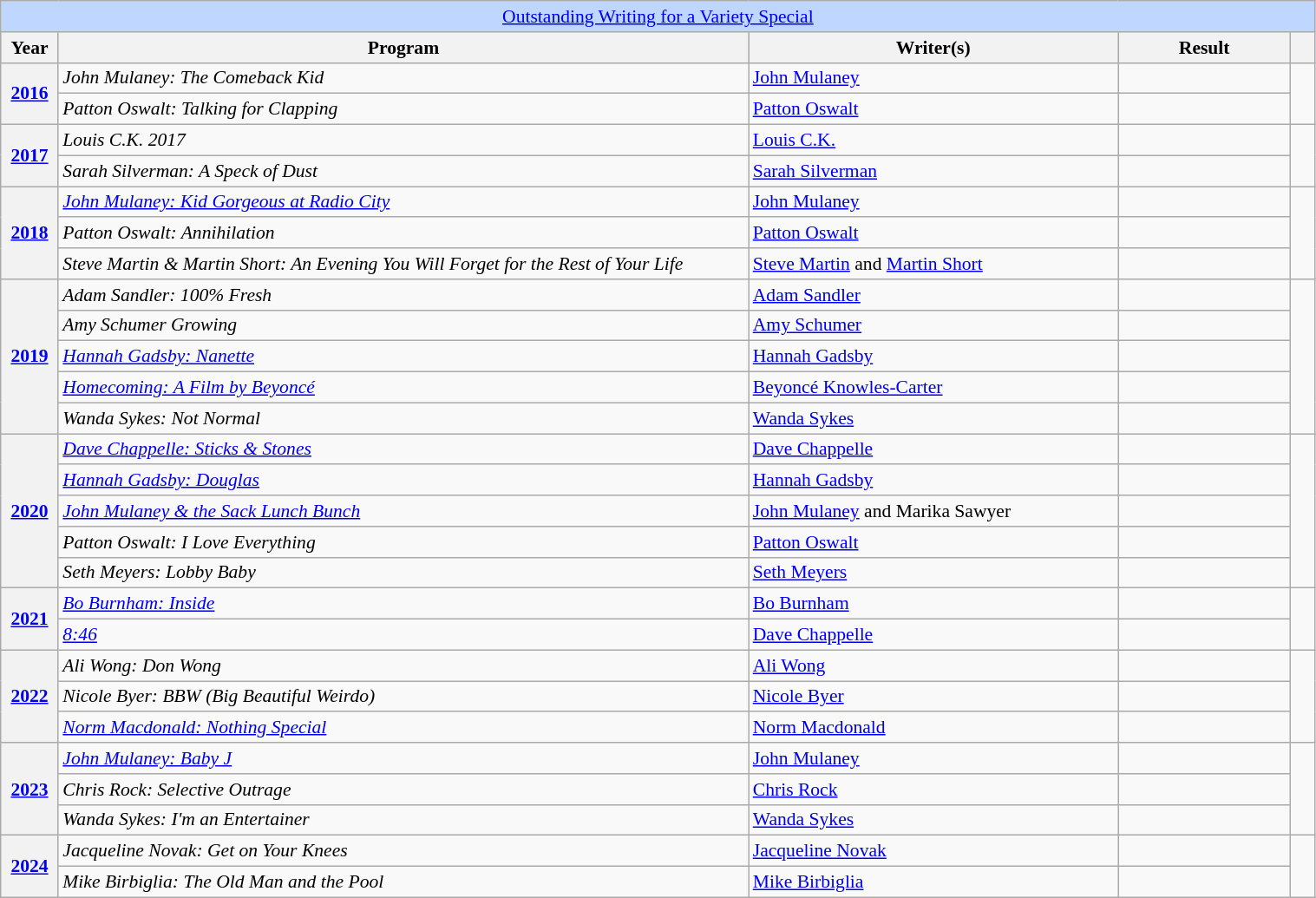<table class="wikitable plainrowheaders" style="font-size: 90%" width=80%>
<tr --- bgcolor="#bfd7ff">
<td colspan=6 align=center><a href='#'>Outstanding Writing for a Variety Special</a></td>
</tr>
<tr --- bgcolor="#bfd7ff">
<th scope="col" style="width:1%;">Year</th>
<th scope="col" style="width:28%;">Program</th>
<th scope="col" style="width:15%;">Writer(s)</th>
<th scope="col" style="width:7%;">Result</th>
<th scope="col" style="width:1%;"></th>
</tr>
<tr>
<th scope=row  rowspan="2"><a href='#'>2016</a></th>
<td><em>John Mulaney: The Comeback Kid</em></td>
<td><a href='#'>John Mulaney</a></td>
<td></td>
<td rowspan="2"></td>
</tr>
<tr>
<td><em>Patton Oswalt: Talking for Clapping</em></td>
<td><a href='#'>Patton Oswalt</a></td>
<td></td>
</tr>
<tr>
<th scope=row  rowspan="2"><a href='#'>2017</a></th>
<td><em>Louis C.K. 2017</em></td>
<td><a href='#'>Louis C.K.</a></td>
<td></td>
<td rowspan="2"></td>
</tr>
<tr>
<td><em>Sarah Silverman: A Speck of Dust</em></td>
<td><a href='#'>Sarah Silverman</a></td>
<td></td>
</tr>
<tr>
<th scope=row rowspan="3"><a href='#'>2018</a></th>
<td><em><a href='#'>John Mulaney: Kid Gorgeous at Radio City</a></em></td>
<td><a href='#'>John Mulaney</a></td>
<td></td>
<td rowspan="3"></td>
</tr>
<tr>
<td><em>Patton Oswalt: Annihilation</em></td>
<td><a href='#'>Patton Oswalt</a></td>
<td></td>
</tr>
<tr>
<td><em>Steve Martin & Martin Short: An Evening You Will Forget for the Rest of Your Life</em></td>
<td><a href='#'>Steve Martin</a> and <a href='#'>Martin Short</a></td>
<td></td>
</tr>
<tr>
<th scope=row  rowspan="5"><a href='#'>2019</a></th>
<td><em>Adam Sandler: 100% Fresh</em></td>
<td><a href='#'>Adam Sandler</a></td>
<td></td>
<td rowspan="5"></td>
</tr>
<tr>
<td><em>Amy Schumer Growing</em></td>
<td><a href='#'>Amy Schumer</a></td>
<td></td>
</tr>
<tr>
<td><em><a href='#'>Hannah Gadsby: Nanette</a></em></td>
<td><a href='#'>Hannah Gadsby</a></td>
<td></td>
</tr>
<tr>
<td><em><a href='#'>Homecoming: A Film by Beyoncé</a></em></td>
<td><a href='#'>Beyoncé Knowles-Carter</a></td>
<td></td>
</tr>
<tr>
<td><em>Wanda Sykes: Not Normal</em></td>
<td><a href='#'>Wanda Sykes</a></td>
<td></td>
</tr>
<tr>
<th scope=row  rowspan="5"><a href='#'>2020</a></th>
<td><em><a href='#'>Dave Chappelle: Sticks & Stones</a></em></td>
<td><a href='#'>Dave Chappelle</a></td>
<td></td>
<td rowspan="5"></td>
</tr>
<tr>
<td><em><a href='#'>Hannah Gadsby: Douglas</a></em></td>
<td><a href='#'>Hannah Gadsby</a></td>
<td></td>
</tr>
<tr>
<td><em><a href='#'>John Mulaney & the Sack Lunch Bunch</a></em></td>
<td><a href='#'>John Mulaney</a> and Marika Sawyer</td>
<td></td>
</tr>
<tr>
<td><em>Patton Oswalt: I Love Everything</em></td>
<td><a href='#'>Patton Oswalt</a></td>
<td></td>
</tr>
<tr>
<td><em>Seth Meyers: Lobby Baby</em></td>
<td><a href='#'>Seth Meyers</a></td>
<td></td>
</tr>
<tr>
<th scope=row  rowspan="2"><a href='#'>2021</a></th>
<td><em><a href='#'>Bo Burnham: Inside</a></em></td>
<td><a href='#'>Bo Burnham</a></td>
<td></td>
<td rowspan="2"></td>
</tr>
<tr>
<td><em><a href='#'>8:46</a></em></td>
<td><a href='#'>Dave Chappelle</a></td>
<td></td>
</tr>
<tr>
<th scope=row  rowspan="3"><a href='#'>2022</a></th>
<td><em>Ali Wong: Don Wong</em></td>
<td><a href='#'>Ali Wong</a></td>
<td></td>
<td rowspan="3"></td>
</tr>
<tr>
<td><em>Nicole Byer: BBW (Big Beautiful Weirdo)</em></td>
<td><a href='#'>Nicole Byer</a></td>
<td></td>
</tr>
<tr>
<td><em><a href='#'>Norm Macdonald: Nothing Special</a></em></td>
<td><a href='#'>Norm Macdonald</a></td>
<td></td>
</tr>
<tr>
<th scope=row  rowspan="3"><a href='#'>2023</a></th>
<td><em><a href='#'>John Mulaney: Baby J</a></em></td>
<td><a href='#'>John Mulaney</a></td>
<td></td>
<td rowspan="3"></td>
</tr>
<tr>
<td><em>Chris Rock: Selective Outrage</em></td>
<td><a href='#'>Chris Rock</a></td>
<td></td>
</tr>
<tr>
<td><em>Wanda Sykes: I'm an Entertainer</em></td>
<td><a href='#'>Wanda Sykes</a></td>
<td></td>
</tr>
<tr>
<th scope=row  rowspan="2"><a href='#'>2024</a></th>
<td><em>Jacqueline Novak: Get on Your Knees</em></td>
<td><a href='#'>Jacqueline Novak</a></td>
<td></td>
<td rowspan="2"></td>
</tr>
<tr>
<td><em>Mike Birbiglia: The Old Man and the Pool</em></td>
<td><a href='#'>Mike Birbiglia</a></td>
<td></td>
</tr>
</table>
